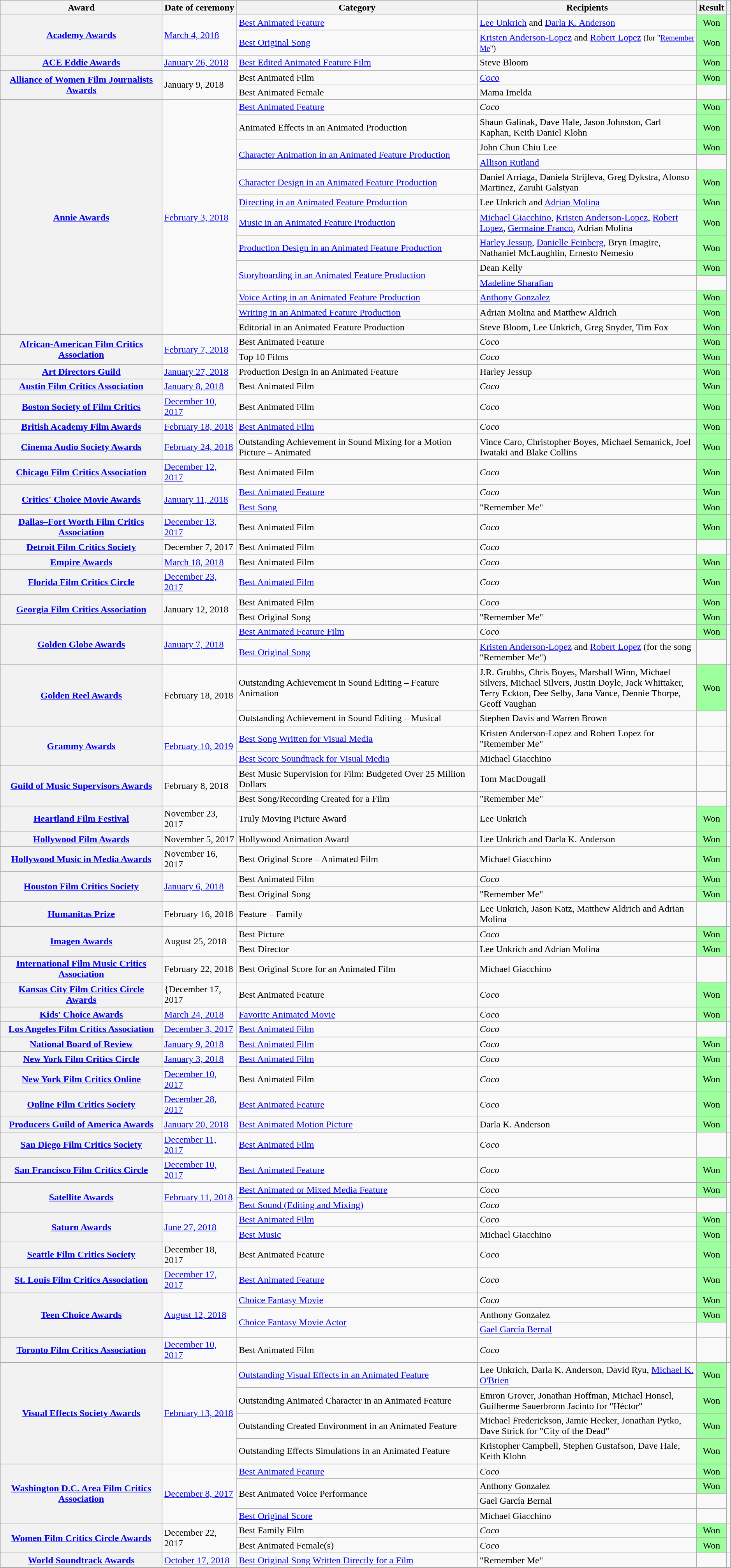<table class="wikitable sortable plainrowheaders" style="width: 99%;">
<tr>
<th scope="col">Award</th>
<th scope="col">Date of ceremony</th>
<th scope="col">Category</th>
<th scope="col" style="width:30%;">Recipients</th>
<th scope="col">Result</th>
<th scope="col" class="unsortable"></th>
</tr>
<tr>
<th scope="row" rowspan="2"><a href='#'>Academy Awards</a></th>
<td rowspan="2"><a href='#'>March 4, 2018</a></td>
<td><a href='#'>Best Animated Feature</a></td>
<td data-sort-value="Unkrich, Lee"><a href='#'>Lee Unkrich</a> and <a href='#'>Darla K. Anderson</a></td>
<td style="background:#9EFF9E;color:#000;vertical-align:middle;text-align:center;" class="yes table-yes2 notheme">Won</td>
<td rowspan="2" style="text-align:center;"></td>
</tr>
<tr>
<td><a href='#'>Best Original Song</a></td>
<td><a href='#'>Kristen Anderson-Lopez</a> and <a href='#'>Robert Lopez</a> <small>(for "<a href='#'>Remember Me</a>")</small></td>
<td style="background:#9EFF9E;color:#000;vertical-align:middle;text-align:center;" class="yes table-yes2 notheme">Won</td>
</tr>
<tr>
<th scope="row"><a href='#'>ACE Eddie Awards</a></th>
<td><a href='#'>January 26, 2018</a></td>
<td><a href='#'>Best Edited Animated Feature Film</a></td>
<td data-sort-value="Bloom, Steve">Steve Bloom</td>
<td style="background:#9EFF9E;color:#000;vertical-align:middle;text-align:center;" class="yes table-yes2 notheme">Won</td>
<td style="text-align:center;"></td>
</tr>
<tr>
<th scope="row" rowspan="2"><a href='#'>Alliance of Women Film Journalists Awards</a></th>
<td rowspan="2">January 9, 2018</td>
<td>Best Animated Film</td>
<td><em><a href='#'>Coco</a></em></td>
<td style="background:#9EFF9E;color:#000;vertical-align:middle;text-align:center;" class="yes table-yes2 notheme">Won</td>
<td rowspan="2" style="text-align:center;"><br></td>
</tr>
<tr>
<td>Best Animated Female</td>
<td>Mama Imelda</td>
<td></td>
</tr>
<tr>
<th scope="row" rowspan="13"><a href='#'>Annie Awards</a></th>
<td rowspan="13"><a href='#'>February 3, 2018</a></td>
<td><a href='#'>Best Animated Feature</a></td>
<td><em>Coco</em></td>
<td style="background:#9EFF9E;color:#000;vertical-align:middle;text-align:center;" class="yes table-yes2 notheme">Won</td>
<td rowspan="13" style="text-align:center;"></td>
</tr>
<tr>
<td>Animated Effects in an Animated Production</td>
<td data-sort-value="Galinak, Shaun">Shaun Galinak, Dave Hale, Jason Johnston, Carl Kaphan, Keith Daniel Klohn</td>
<td style="background:#9EFF9E;color:#000;vertical-align:middle;text-align:center;" class="yes table-yes2 notheme">Won</td>
</tr>
<tr>
<td rowspan="2"><a href='#'>Character Animation in an Animated Feature Production</a></td>
<td data-sort-value="Chun Chiu Lee, John">John Chun Chiu Lee</td>
<td style="background:#9EFF9E;color:#000;vertical-align:middle;text-align:center;" class="yes table-yes2 notheme">Won</td>
</tr>
<tr>
<td data-sort-value="Rutland, Allison"><a href='#'>Allison Rutland</a></td>
<td></td>
</tr>
<tr>
<td><a href='#'>Character Design in an Animated Feature Production</a></td>
<td data-sort-value="Arriaga, Daniel">Daniel Arriaga, Daniela Strijleva, Greg Dykstra, Alonso Martinez, Zaruhi Galstyan</td>
<td style="background:#9EFF9E;color:#000;vertical-align:middle;text-align:center;" class="yes table-yes2 notheme">Won</td>
</tr>
<tr>
<td><a href='#'>Directing in an Animated Feature Production</a></td>
<td data-sort-value="Unkrich, Lee">Lee Unkrich and <a href='#'>Adrian Molina</a></td>
<td style="background:#9EFF9E;color:#000;vertical-align:middle;text-align:center;" class="yes table-yes2 notheme">Won</td>
</tr>
<tr>
<td><a href='#'>Music in an Animated Feature Production</a></td>
<td data-sort-value="Giacchino, Michael"><a href='#'>Michael Giacchino</a>, <a href='#'>Kristen Anderson-Lopez</a>, <a href='#'>Robert Lopez</a>, <a href='#'>Germaine Franco</a>, Adrian Molina</td>
<td style="background:#9EFF9E;color:#000;vertical-align:middle;text-align:center;" class="yes table-yes2 notheme">Won</td>
</tr>
<tr>
<td><a href='#'>Production Design in an Animated Feature Production</a></td>
<td data-sort-value="Jessup, Harley"><a href='#'>Harley Jessup</a>, <a href='#'>Danielle Feinberg</a>, Bryn Imagire, Nathaniel McLaughlin, Ernesto Nemesio</td>
<td style="background:#9EFF9E;color:#000;vertical-align:middle;text-align:center;" class="yes table-yes2 notheme">Won</td>
</tr>
<tr>
<td rowspan="2"><a href='#'>Storyboarding in an Animated Feature Production</a></td>
<td data-sort-value="Kelly, Dean">Dean Kelly</td>
<td style="background:#9EFF9E;color:#000;vertical-align:middle;text-align:center;" class="yes table-yes2 notheme">Won</td>
</tr>
<tr>
<td data-sort-value="Sharafian, Madeline"><a href='#'>Madeline Sharafian</a></td>
<td></td>
</tr>
<tr>
<td><a href='#'>Voice Acting in an Animated Feature Production</a></td>
<td data-sort-value="Gonzalez, Anthony"><a href='#'>Anthony Gonzalez</a></td>
<td style="background:#9EFF9E;color:#000;vertical-align:middle;text-align:center;" class="yes table-yes2 notheme">Won</td>
</tr>
<tr>
<td><a href='#'>Writing in an Animated Feature Production</a></td>
<td data-sort-value="Molina, Adrian">Adrian Molina and Matthew Aldrich</td>
<td style="background:#9EFF9E;color:#000;vertical-align:middle;text-align:center;" class="yes table-yes2 notheme">Won</td>
</tr>
<tr>
<td>Editorial in an Animated Feature Production</td>
<td data-sort-value="Bloom, Steve">Steve Bloom, Lee Unkrich, Greg Snyder, Tim Fox</td>
<td style="background:#9EFF9E;color:#000;vertical-align:middle;text-align:center;" class="yes table-yes2 notheme">Won</td>
</tr>
<tr>
<th scope="row" rowspan="2"><a href='#'>African-American Film Critics Association</a></th>
<td rowspan="2"><a href='#'>February 7, 2018</a></td>
<td>Best Animated Feature</td>
<td><em>Coco</em></td>
<td style="background:#9EFF9E;color:#000;vertical-align:middle;text-align:center;" class="yes table-yes2 notheme">Won</td>
<td rowspan="2" style="text-align:center;"></td>
</tr>
<tr>
<td>Top 10 Films</td>
<td><em>Coco</em></td>
<td style="background:#9EFF9E;color:#000;vertical-align:middle;text-align:center;" class="yes table-yes2 notheme">Won</td>
</tr>
<tr>
<th scope="row"><a href='#'>Art Directors Guild</a></th>
<td><a href='#'>January 27, 2018</a></td>
<td>Production Design in an Animated Feature</td>
<td data-sort-value="Jessup, Harley">Harley Jessup</td>
<td style="background:#9EFF9E;color:#000;vertical-align:middle;text-align:center;" class="yes table-yes2 notheme">Won</td>
<td style="text-align:center;"></td>
</tr>
<tr>
<th scope="row"><a href='#'>Austin Film Critics Association</a></th>
<td><a href='#'>January 8, 2018</a></td>
<td>Best Animated Film</td>
<td><em>Coco</em></td>
<td style="background:#9EFF9E;color:#000;vertical-align:middle;text-align:center;" class="yes table-yes2 notheme">Won</td>
<td style="text-align:center;"></td>
</tr>
<tr>
<th scope="row"><a href='#'>Boston Society of Film Critics</a></th>
<td><a href='#'>December 10, 2017</a></td>
<td>Best Animated Film</td>
<td><em>Coco</em></td>
<td style="background:#9EFF9E;color:#000;vertical-align:middle;text-align:center;" class="yes table-yes2 notheme">Won</td>
<td style="text-align:center;"></td>
</tr>
<tr>
<th scope="row"><a href='#'>British Academy Film Awards</a></th>
<td><a href='#'>February 18, 2018</a></td>
<td><a href='#'>Best Animated Film</a></td>
<td><em>Coco</em></td>
<td style="background:#9EFF9E;color:#000;vertical-align:middle;text-align:center;" class="yes table-yes2 notheme">Won</td>
<td style="text-align:center;"></td>
</tr>
<tr>
<th scope="row"><a href='#'>Cinema Audio Society Awards</a></th>
<td><a href='#'>February 24, 2018</a></td>
<td>Outstanding Achievement in Sound Mixing for a Motion Picture – Animated</td>
<td data-sort-value="Caro, Vince">Vince Caro, Christopher Boyes, Michael Semanick, Joel Iwataki and Blake Collins</td>
<td style="background:#9EFF9E;color:#000;vertical-align:middle;text-align:center;" class="yes table-yes2 notheme">Won</td>
<td style="text-align:center;"></td>
</tr>
<tr>
<th scope="row"><a href='#'>Chicago Film Critics Association</a></th>
<td><a href='#'>December 12, 2017</a></td>
<td>Best Animated Film</td>
<td><em>Coco</em></td>
<td style="background:#9EFF9E;color:#000;vertical-align:middle;text-align:center;" class="yes table-yes2 notheme">Won</td>
<td style="text-align:center;"></td>
</tr>
<tr>
<th scope="row" rowspan="2"><a href='#'>Critics' Choice Movie Awards</a></th>
<td rowspan="2"><a href='#'>January 11, 2018</a></td>
<td><a href='#'>Best Animated Feature</a></td>
<td><em>Coco</em></td>
<td style="background:#9EFF9E;color:#000;vertical-align:middle;text-align:center;" class="yes table-yes2 notheme">Won</td>
<td rowspan="2" style="text-align:center;"></td>
</tr>
<tr>
<td><a href='#'>Best Song</a></td>
<td>"Remember Me"</td>
<td style="background:#9EFF9E;color:#000;vertical-align:middle;text-align:center;" class="yes table-yes2 notheme">Won</td>
</tr>
<tr>
<th scope="row"><a href='#'>Dallas–Fort Worth Film Critics Association</a></th>
<td><a href='#'>December 13, 2017</a></td>
<td>Best Animated Film</td>
<td><em>Coco</em></td>
<td style="background:#9EFF9E;color:#000;vertical-align:middle;text-align:center;" class="yes table-yes2 notheme">Won</td>
<td style="text-align:center;"></td>
</tr>
<tr>
<th scope="row"><a href='#'>Detroit Film Critics Society</a></th>
<td>December 7, 2017</td>
<td>Best Animated Film</td>
<td><em>Coco</em></td>
<td></td>
<td style="text-align:center;"></td>
</tr>
<tr>
<th scope="row"><a href='#'>Empire Awards</a></th>
<td><a href='#'>March 18, 2018</a></td>
<td>Best Animated Film</td>
<td><em>Coco</em></td>
<td style="background:#9EFF9E;color:#000;vertical-align:middle;text-align:center;" class="yes table-yes2 notheme">Won</td>
<td style="text-align:center;"></td>
</tr>
<tr>
<th scope="row"><a href='#'>Florida Film Critics Circle</a></th>
<td><a href='#'>December 23, 2017</a></td>
<td><a href='#'>Best Animated Film</a></td>
<td><em>Coco</em></td>
<td style="background:#9EFF9E;color:#000;vertical-align:middle;text-align:center;" class="yes table-yes2 notheme">Won</td>
<td style="text-align:center;"></td>
</tr>
<tr>
<th scope="row" rowspan="2"><a href='#'>Georgia Film Critics Association</a></th>
<td rowspan="2">January 12, 2018</td>
<td>Best Animated Film</td>
<td><em>Coco</em></td>
<td style="background:#9EFF9E;color:#000;vertical-align:middle;text-align:center;" class="yes table-yes2 notheme">Won</td>
<td rowspan="2" style="text-align:center;"></td>
</tr>
<tr>
<td>Best Original Song</td>
<td>"Remember Me"</td>
<td style="background:#9EFF9E;color:#000;vertical-align:middle;text-align:center;" class="yes table-yes2 notheme">Won</td>
</tr>
<tr>
<th scope="row" rowspan="2"><a href='#'>Golden Globe Awards</a></th>
<td rowspan="2"><a href='#'>January 7, 2018</a></td>
<td><a href='#'>Best Animated Feature Film</a></td>
<td><em>Coco</em></td>
<td style="background:#9EFF9E;color:#000;vertical-align:middle;text-align:center;" class="yes table-yes2 notheme">Won</td>
<td rowspan="2" style="text-align:center;"></td>
</tr>
<tr>
<td><a href='#'>Best Original Song</a></td>
<td><a href='#'>Kristen Anderson-Lopez</a> and <a href='#'>Robert Lopez</a> (for the song "Remember Me")</td>
<td></td>
</tr>
<tr>
<th scope="row" rowspan="2"><a href='#'>Golden Reel Awards</a></th>
<td rowspan="2">February 18, 2018</td>
<td>Outstanding Achievement in Sound Editing – Feature Animation</td>
<td data-sort-value="Grubbs, J.R.">J.R. Grubbs, Chris Boyes, Marshall Winn, Michael Silvers, Michael Silvers, Justin Doyle, Jack Whittaker, Terry Eckton, Dee Selby, Jana Vance, Dennie Thorpe, Geoff Vaughan</td>
<td style="background:#9EFF9E;color:#000;vertical-align:middle;text-align:center;" class="yes table-yes2 notheme">Won</td>
<td rowspan="2" style="text-align:center;"></td>
</tr>
<tr>
<td>Outstanding Achievement in Sound Editing – Musical</td>
<td data-sort-value="Davis, Stephen">Stephen Davis and Warren Brown</td>
<td></td>
</tr>
<tr>
<th scope="row" rowspan="2"><a href='#'>Grammy Awards</a></th>
<td rowspan="2"><a href='#'>February 10, 2019</a></td>
<td><a href='#'>Best Song Written for Visual Media</a></td>
<td data-sort-value="Anderson-Lopez, Kristen">Kristen Anderson-Lopez and Robert Lopez for "Remember Me"</td>
<td></td>
<td rowspan="2" style="text-align:center;"></td>
</tr>
<tr>
<td><a href='#'>Best Score Soundtrack for Visual Media</a></td>
<td data-sort-value="Giacchino, Michael">Michael Giacchino</td>
<td></td>
</tr>
<tr>
<th scope="row" rowspan="2"><a href='#'>Guild of Music Supervisors Awards</a></th>
<td rowspan="2">February 8, 2018</td>
<td>Best Music Supervision for Film: Budgeted Over 25 Million Dollars</td>
<td data-sort-value="MacDougall, Tom">Tom MacDougall</td>
<td></td>
<td style="text-align:center;" rowspan="2"></td>
</tr>
<tr>
<td>Best Song/Recording Created for a Film</td>
<td>"Remember Me"</td>
<td></td>
</tr>
<tr>
<th scope="row"><a href='#'>Heartland Film Festival</a></th>
<td>November 23, 2017</td>
<td>Truly Moving Picture Award</td>
<td data-sort-value="Unkrich, Lee">Lee Unkrich</td>
<td style="background:#9EFF9E;color:#000;vertical-align:middle;text-align:center;" class="yes table-yes2 notheme">Won</td>
<td style="text-align:center;"></td>
</tr>
<tr>
<th scope="row"><a href='#'>Hollywood Film Awards</a></th>
<td>November 5, 2017</td>
<td>Hollywood Animation Award</td>
<td data-sort-value="Unkrich, Lee">Lee Unkrich and Darla K. Anderson</td>
<td style="background:#9EFF9E;color:#000;vertical-align:middle;text-align:center;" class="yes table-yes2 notheme">Won</td>
<td style="text-align:center;"></td>
</tr>
<tr>
<th scope="row"><a href='#'>Hollywood Music in Media Awards</a></th>
<td>November 16, 2017</td>
<td>Best Original Score – Animated Film</td>
<td data-sort-value="Giacchino, Michael">Michael Giacchino</td>
<td style="background:#9EFF9E;color:#000;vertical-align:middle;text-align:center;" class="yes table-yes2 notheme">Won</td>
<td style="text-align:center;"></td>
</tr>
<tr>
<th scope="row" rowspan="2"><a href='#'>Houston Film Critics Society</a></th>
<td rowspan="2"><a href='#'>January 6, 2018</a></td>
<td>Best Animated Film</td>
<td><em>Coco</em></td>
<td style="background:#9EFF9E;color:#000;vertical-align:middle;text-align:center;" class="yes table-yes2 notheme">Won</td>
<td rowspan="2" style="text-align:center;"></td>
</tr>
<tr>
<td>Best Original Song</td>
<td>"Remember Me"</td>
<td style="background:#9EFF9E;color:#000;vertical-align:middle;text-align:center;" class="yes table-yes2 notheme">Won</td>
</tr>
<tr>
<th scope="row"><a href='#'>Humanitas Prize</a></th>
<td>February 16, 2018</td>
<td>Feature – Family</td>
<td data-sort-value="Unkrich, Lee">Lee Unkrich, Jason Katz, Matthew Aldrich and Adrian Molina</td>
<td></td>
<td style="text-align:center;"></td>
</tr>
<tr>
<th scope="row" rowspan="2"><a href='#'>Imagen Awards</a></th>
<td rowspan="2">August 25, 2018</td>
<td>Best Picture</td>
<td><em>Coco</em></td>
<td style="background:#9EFF9E;color:#000;vertical-align:middle;text-align:center;" class="yes table-yes2 notheme">Won</td>
<td rowspan="2" style="text-align:center;"></td>
</tr>
<tr>
<td>Best Director</td>
<td data-sort-value="Unkrich, Lee">Lee Unkrich and Adrian Molina</td>
<td style="background:#9EFF9E;color:#000;vertical-align:middle;text-align:center;" class="yes table-yes2 notheme">Won</td>
</tr>
<tr>
<th scope="row"><a href='#'>International Film Music Critics Association</a></th>
<td>February 22, 2018</td>
<td>Best Original Score for an Animated Film</td>
<td data-sort-value="Giacchino, Michael">Michael Giacchino</td>
<td></td>
<td style="text-align:center;"></td>
</tr>
<tr>
<th scope="row"><a href='#'>Kansas City Film Critics Circle Awards</a></th>
<td>{December 17, 2017</td>
<td>Best Animated Feature</td>
<td><em>Coco</em></td>
<td style="background:#9EFF9E;color:#000;vertical-align:middle;text-align:center;" class="yes table-yes2 notheme">Won</td>
<td style="text-align:center;"></td>
</tr>
<tr>
<th scope="row"><a href='#'>Kids' Choice Awards</a></th>
<td><a href='#'>March 24, 2018</a></td>
<td><a href='#'>Favorite Animated Movie</a></td>
<td><em>Coco</em></td>
<td style="background:#9EFF9E;color:#000;vertical-align:middle;text-align:center;" class="yes table-yes2 notheme">Won</td>
<td style="text-align:center;"></td>
</tr>
<tr>
<th scope="row"><a href='#'>Los Angeles Film Critics Association</a></th>
<td><a href='#'>December 3, 2017</a></td>
<td><a href='#'>Best Animated Film</a></td>
<td><em>Coco</em></td>
<td></td>
<td style="text-align:center;"></td>
</tr>
<tr>
<th scope="row"><a href='#'>National Board of Review</a></th>
<td><a href='#'>January 9, 2018</a></td>
<td><a href='#'>Best Animated Film</a></td>
<td><em>Coco</em></td>
<td style="background:#9EFF9E;color:#000;vertical-align:middle;text-align:center;" class="yes table-yes2 notheme">Won</td>
<td style="text-align:center;"></td>
</tr>
<tr>
<th scope="row"><a href='#'>New York Film Critics Circle</a></th>
<td><a href='#'>January 3, 2018</a></td>
<td><a href='#'>Best Animated Film</a></td>
<td><em>Coco</em></td>
<td style="background:#9EFF9E;color:#000;vertical-align:middle;text-align:center;" class="yes table-yes2 notheme">Won</td>
<td style="text-align:center;"></td>
</tr>
<tr>
<th scope="row"><a href='#'>New York Film Critics Online</a></th>
<td><a href='#'>December 10, 2017</a></td>
<td>Best Animated Film</td>
<td><em>Coco</em></td>
<td style="background:#9EFF9E;color:#000;vertical-align:middle;text-align:center;" class="yes table-yes2 notheme">Won</td>
<td style="text-align:center;"></td>
</tr>
<tr>
<th scope="row"><a href='#'>Online Film Critics Society</a></th>
<td><a href='#'>December 28, 2017</a></td>
<td><a href='#'>Best Animated Feature</a></td>
<td><em>Coco</em></td>
<td style="background:#9EFF9E;color:#000;vertical-align:middle;text-align:center;" class="yes table-yes2 notheme">Won</td>
<td style="text-align:center;"></td>
</tr>
<tr>
<th scope="row"><a href='#'>Producers Guild of America Awards</a></th>
<td><a href='#'>January 20, 2018</a></td>
<td><a href='#'>Best Animated Motion Picture</a></td>
<td data-sort-value="Anderson, Darla K.">Darla K. Anderson</td>
<td style="background:#9EFF9E;color:#000;vertical-align:middle;text-align:center;" class="yes table-yes2 notheme">Won</td>
<td style="text-align:center;"></td>
</tr>
<tr>
<th scope="row"><a href='#'>San Diego Film Critics Society</a></th>
<td><a href='#'>December 11, 2017</a></td>
<td><a href='#'>Best Animated Film</a></td>
<td><em>Coco</em></td>
<td></td>
<td style="text-align:center;"></td>
</tr>
<tr>
<th scope="row"><a href='#'>San Francisco Film Critics Circle</a></th>
<td><a href='#'>December 10, 2017</a></td>
<td><a href='#'>Best Animated Feature</a></td>
<td><em>Coco</em></td>
<td style="background:#9EFF9E;color:#000;vertical-align:middle;text-align:center;" class="yes table-yes2 notheme">Won</td>
<td style="text-align:center;"></td>
</tr>
<tr>
<th scope="row" rowspan="2"><a href='#'>Satellite Awards</a></th>
<td rowspan="2"><a href='#'>February 11, 2018</a></td>
<td><a href='#'>Best Animated or Mixed Media Feature</a></td>
<td><em>Coco</em></td>
<td style="background:#9EFF9E;color:#000;vertical-align:middle;text-align:center;" class="yes table-yes2 notheme">Won</td>
<td rowspan="2" style="text-align:center;"><br></td>
</tr>
<tr>
<td><a href='#'>Best Sound (Editing and Mixing)</a></td>
<td><em>Coco</em></td>
<td></td>
</tr>
<tr>
<th scope="row" rowspan="2"><a href='#'>Saturn Awards</a></th>
<td rowspan="2"><a href='#'>June 27, 2018</a></td>
<td><a href='#'>Best Animated Film</a></td>
<td><em>Coco</em></td>
<td style="background:#9EFF9E;color:#000;vertical-align:middle;text-align:center;" class="yes table-yes2 notheme">Won</td>
<td rowspan="2" style="text-align:center;"></td>
</tr>
<tr>
<td><a href='#'>Best Music</a></td>
<td data-sort-value="Giacchino, Michael">Michael Giacchino</td>
<td style="background:#9EFF9E;color:#000;vertical-align:middle;text-align:center;" class="yes table-yes2 notheme">Won</td>
</tr>
<tr>
<th scope="row"><a href='#'>Seattle Film Critics Society</a></th>
<td>December 18, 2017</td>
<td>Best Animated Feature</td>
<td><em>Coco</em></td>
<td style="background:#9EFF9E;color:#000;vertical-align:middle;text-align:center;" class="yes table-yes2 notheme">Won</td>
<td style="text-align:center;"></td>
</tr>
<tr>
<th scope="row"><a href='#'>St. Louis Film Critics Association</a></th>
<td><a href='#'>December 17, 2017</a></td>
<td><a href='#'>Best Animated Feature</a></td>
<td><em>Coco</em></td>
<td style="background:#9EFF9E;color:#000;vertical-align:middle;text-align:center;" class="yes table-yes2 notheme">Won</td>
<td style="text-align:center;"></td>
</tr>
<tr>
<th scope="row" rowspan="3"><a href='#'>Teen Choice Awards</a></th>
<td rowspan="3"><a href='#'>August 12, 2018</a></td>
<td><a href='#'>Choice Fantasy Movie</a></td>
<td><em>Coco</em></td>
<td style="background:#9EFF9E;color:#000;vertical-align:middle;text-align:center;" class="yes table-yes2 notheme">Won</td>
<td rowspan="3" style="text-align:center;"></td>
</tr>
<tr>
<td rowspan="2"><a href='#'>Choice Fantasy Movie Actor</a></td>
<td data-sort-value="Gonzalez, Anthony">Anthony Gonzalez</td>
<td style="background:#9EFF9E;color:#000;vertical-align:middle;text-align:center;" class="yes table-yes2 notheme">Won</td>
</tr>
<tr>
<td data-sort-value="García Bernal, Gael"><a href='#'>Gael García Bernal</a></td>
<td></td>
</tr>
<tr>
<th scope="row"><a href='#'>Toronto Film Critics Association</a></th>
<td><a href='#'>December 10, 2017</a></td>
<td>Best Animated Film</td>
<td><em>Coco</em></td>
<td></td>
<td style="text-align:center;"></td>
</tr>
<tr>
<th scope="row" rowspan="4"><a href='#'>Visual Effects Society Awards</a></th>
<td rowspan="4"><a href='#'>February 13, 2018</a></td>
<td><a href='#'>Outstanding Visual Effects in an Animated Feature</a></td>
<td data-sort-value="Unkrich, Lee">Lee Unkrich, Darla K. Anderson, David Ryu, <a href='#'>Michael K. O'Brien</a></td>
<td style="background:#9EFF9E;color:#000;vertical-align:middle;text-align:center;" class="yes table-yes2 notheme">Won</td>
<td rowspan="4" style="text-align:center;"></td>
</tr>
<tr>
<td>Outstanding Animated Character in an Animated Feature</td>
<td data-sort-value="Grover, Emron">Emron Grover, Jonathan Hoffman, Michael Honsel, Guilherme Sauerbronn Jacinto for "Hèctor"</td>
<td style="background:#9EFF9E;color:#000;vertical-align:middle;text-align:center;" class="yes table-yes2 notheme">Won</td>
</tr>
<tr>
<td>Outstanding Created Environment in an Animated Feature</td>
<td data-sort-value="Frederickson, Michael">Michael Frederickson, Jamie Hecker, Jonathan Pytko, Dave Strick for "City of the Dead"</td>
<td style="background:#9EFF9E;color:#000;vertical-align:middle;text-align:center;" class="yes table-yes2 notheme">Won</td>
</tr>
<tr>
<td>Outstanding Effects Simulations in an Animated Feature</td>
<td data-sort-value="Campbell, Kristopher">Kristopher Campbell, Stephen Gustafson, Dave Hale, Keith Klohn</td>
<td style="background:#9EFF9E;color:#000;vertical-align:middle;text-align:center;" class="yes table-yes2 notheme">Won</td>
</tr>
<tr>
<th scope="row" rowspan="4"><a href='#'>Washington D.C. Area Film Critics Association</a></th>
<td rowspan="4"><a href='#'>December 8, 2017</a></td>
<td><a href='#'>Best Animated Feature</a></td>
<td><em>Coco</em></td>
<td style="background:#9EFF9E;color:#000;vertical-align:middle;text-align:center;" class="yes table-yes2 notheme">Won</td>
<td rowspan="4" style="text-align:center;"></td>
</tr>
<tr>
<td rowspan="2">Best Animated Voice Performance</td>
<td data-sort-value="Gonzalez, Anthony">Anthony Gonzalez</td>
<td style="background:#9EFF9E;color:#000;vertical-align:middle;text-align:center;" class="yes table-yes2 notheme">Won</td>
</tr>
<tr>
<td data-sort-value="García Bernal, Gael">Gael García Bernal</td>
<td></td>
</tr>
<tr>
<td><a href='#'>Best Original Score</a></td>
<td data-sort-value="Giacchino, Michael">Michael Giacchino</td>
<td></td>
</tr>
<tr>
<th scope="row" rowspan="2"><a href='#'>Women Film Critics Circle Awards</a></th>
<td rowspan="2">December 22, 2017</td>
<td>Best Family Film</td>
<td><em>Coco</em></td>
<td style="background:#9EFF9E;color:#000;vertical-align:middle;text-align:center;" class="yes table-yes2 notheme">Won</td>
<td rowspan="2" style="text-align:center;"></td>
</tr>
<tr>
<td>Best Animated Female(s)</td>
<td><em>Coco</em></td>
<td style="background:#9EFF9E;color:#000;vertical-align:middle;text-align:center;" class="yes table-yes2 notheme">Won</td>
</tr>
<tr>
<th scope="row"><a href='#'>World Soundtrack Awards</a></th>
<td><a href='#'>October 17, 2018</a></td>
<td><a href='#'>Best Original Song Written Directly for a Film</a></td>
<td>"Remember Me"</td>
<td></td>
<td style="text-align:center;"></td>
</tr>
<tr>
</tr>
</table>
